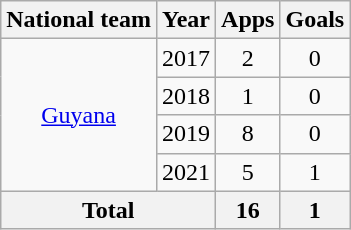<table class="wikitable" style="text-align:center">
<tr>
<th>National team</th>
<th>Year</th>
<th>Apps</th>
<th>Goals</th>
</tr>
<tr>
<td rowspan="4"><a href='#'>Guyana</a></td>
<td>2017</td>
<td>2</td>
<td>0</td>
</tr>
<tr>
<td>2018</td>
<td>1</td>
<td>0</td>
</tr>
<tr>
<td>2019</td>
<td>8</td>
<td>0</td>
</tr>
<tr>
<td>2021</td>
<td>5</td>
<td>1</td>
</tr>
<tr>
<th colspan="2">Total</th>
<th>16</th>
<th>1</th>
</tr>
</table>
